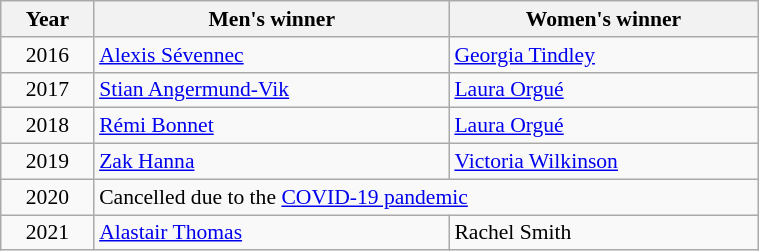<table class="wikitable" width=40% style="font-size:90%; text-align:left;">
<tr>
<th>Year</th>
<th>Men's winner</th>
<th>Women's winner</th>
</tr>
<tr>
<td align=center>2016</td>
<td> <a href='#'>Alexis Sévennec</a></td>
<td> <a href='#'>Georgia Tindley</a></td>
</tr>
<tr>
<td align=center>2017</td>
<td> <a href='#'>Stian Angermund-Vik</a></td>
<td> <a href='#'>Laura Orgué</a></td>
</tr>
<tr>
<td align=center>2018</td>
<td> <a href='#'>Rémi Bonnet</a></td>
<td> <a href='#'>Laura Orgué</a></td>
</tr>
<tr>
<td align=center>2019</td>
<td> <a href='#'>Zak Hanna</a></td>
<td> <a href='#'>Victoria Wilkinson</a></td>
</tr>
<tr>
<td align=center>2020</td>
<td colspan="2">Cancelled due to the <a href='#'>COVID-19 pandemic</a></td>
</tr>
<tr>
<td align=center>2021</td>
<td> <a href='#'>Alastair Thomas</a></td>
<td> Rachel Smith</td>
</tr>
</table>
